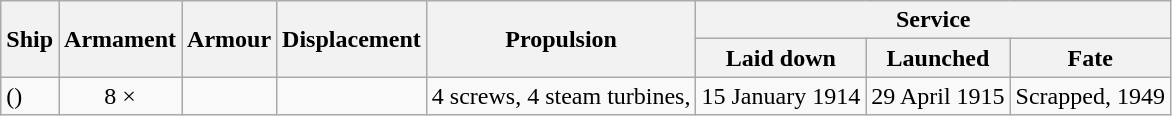<table class="wikitable">
<tr valign="center">
<th align= center rowspan=2>Ship</th>
<th align= center rowspan=2>Armament</th>
<th align= center rowspan=2>Armour</th>
<th align= center rowspan=2>Displacement</th>
<th align= center rowspan=2>Propulsion</th>
<th align= center colspan=3>Service</th>
</tr>
<tr valign="top">
<th align= center>Laid down</th>
<th align= center>Launched</th>
<th align= center>Fate</th>
</tr>
<tr valign="center">
<td align= left> ()</td>
<td align= center>8 × </td>
<td align= center></td>
<td align= center></td>
<td align= center>4 screws, 4 steam turbines, </td>
<td align= center>15 January 1914</td>
<td align= center>29 April 1915</td>
<td align= center>Scrapped, 1949</td>
</tr>
</table>
